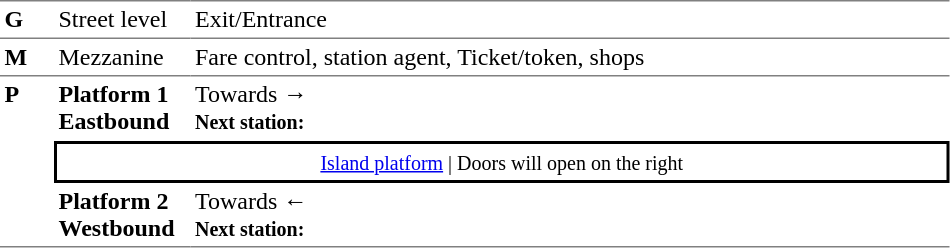<table border=0 cellspacing=0 cellpadding=3>
<tr>
<td style="border-top:solid 1px gray;border-bottom:solid 1px gray;" width=30 valign=top><strong>G</strong></td>
<td style="border-top:solid 1px gray;border-bottom:solid 1px gray;" width=85 valign=top>Street level</td>
<td style="border-top:solid 1px gray;border-bottom:solid 1px gray;" width=500 valign=top>Exit/Entrance</td>
</tr>
<tr>
<td style="border-bottom:solid 1px gray;"><strong>M</strong></td>
<td style="border-bottom:solid 1px gray;">Mezzanine</td>
<td style="border-bottom:solid 1px gray;">Fare control, station agent, Ticket/token, shops</td>
</tr>
<tr>
<td style="border-bottom:solid 1px gray;" width=30 rowspan=3 valign=top><strong>P</strong></td>
<td style="border-bottom:solid 1px white;" width=85><span><strong>Platform 1</strong><br><strong>Eastbound</strong></span></td>
<td style="border-bottom:solid 1px white;" width=500>Towards → <br><small><strong>Next station:</strong> </small></td>
</tr>
<tr>
<td style="border-top:solid 2px black;border-right:solid 2px black;border-left:solid 2px black;border-bottom:solid 2px black;text-align:center;" colspan=2><small><a href='#'>Island platform</a> | Doors will open on the right </small></td>
</tr>
<tr>
<td style="border-bottom:solid 1px gray;" width=85><span><strong>Platform 2</strong><br><strong>Westbound</strong></span></td>
<td style="border-bottom:solid 1px gray;" width="500">Towards ← <br><small><strong>Next station:</strong> </small></td>
</tr>
</table>
